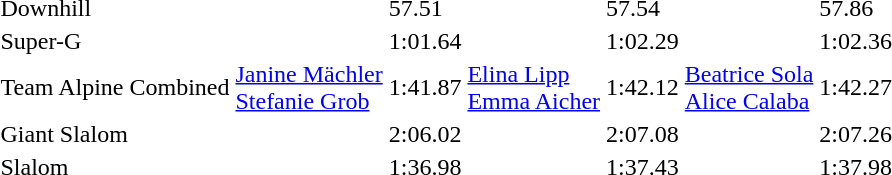<table>
<tr>
<td>Downhill</td>
<td></td>
<td>57.51</td>
<td></td>
<td>57.54</td>
<td></td>
<td>57.86</td>
</tr>
<tr>
<td>Super-G</td>
<td></td>
<td>1:01.64</td>
<td></td>
<td>1:02.29</td>
<td></td>
<td>1:02.36</td>
</tr>
<tr>
<td>Team Alpine Combined</td>
<td><a href='#'>Janine Mächler</a><br><a href='#'>Stefanie Grob</a><br></td>
<td>1:41.87</td>
<td><a href='#'>Elina Lipp</a><br><a href='#'>Emma Aicher</a><br></td>
<td>1:42.12</td>
<td><a href='#'>Beatrice Sola</a><br><a href='#'>Alice Calaba</a><br></td>
<td>1:42.27</td>
</tr>
<tr>
<td>Giant Slalom</td>
<td></td>
<td>2:06.02</td>
<td></td>
<td>2:07.08</td>
<td></td>
<td>2:07.26</td>
</tr>
<tr>
<td>Slalom</td>
<td></td>
<td>1:36.98</td>
<td></td>
<td>1:37.43</td>
<td></td>
<td>1:37.98</td>
</tr>
</table>
